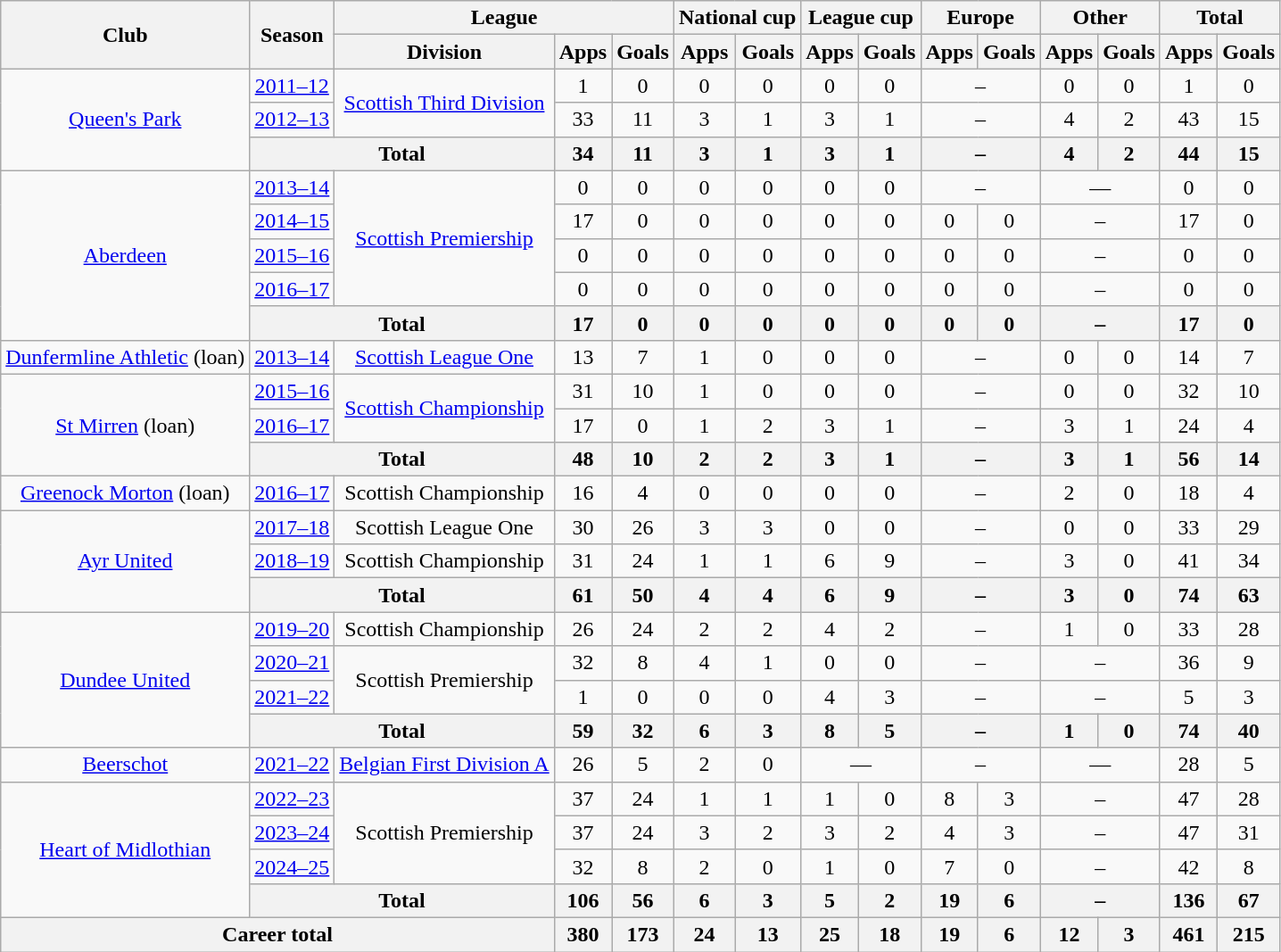<table class="wikitable" style="text-align:center">
<tr>
<th rowspan="2">Club</th>
<th rowspan="2">Season</th>
<th colspan="3">League</th>
<th colspan="2">National cup</th>
<th colspan="2">League cup</th>
<th colspan="2">Europe</th>
<th colspan="2">Other</th>
<th colspan="2">Total</th>
</tr>
<tr>
<th>Division</th>
<th>Apps</th>
<th>Goals</th>
<th>Apps</th>
<th>Goals</th>
<th>Apps</th>
<th>Goals</th>
<th>Apps</th>
<th>Goals</th>
<th>Apps</th>
<th>Goals</th>
<th>Apps</th>
<th>Goals</th>
</tr>
<tr>
<td rowspan="3"><a href='#'>Queen's Park</a></td>
<td><a href='#'>2011–12</a></td>
<td rowspan="2"><a href='#'>Scottish Third Division</a></td>
<td>1</td>
<td>0</td>
<td>0</td>
<td>0</td>
<td>0</td>
<td>0</td>
<td colspan="2">–</td>
<td>0</td>
<td>0</td>
<td>1</td>
<td>0</td>
</tr>
<tr>
<td><a href='#'>2012–13</a></td>
<td>33</td>
<td>11</td>
<td>3</td>
<td>1</td>
<td>3</td>
<td>1</td>
<td colspan="2">–</td>
<td>4</td>
<td>2</td>
<td>43</td>
<td>15</td>
</tr>
<tr>
<th colspan="2">Total</th>
<th>34</th>
<th>11</th>
<th>3</th>
<th>1</th>
<th>3</th>
<th>1</th>
<th colspan="2">–</th>
<th>4</th>
<th>2</th>
<th>44</th>
<th>15</th>
</tr>
<tr>
<td rowspan="5"><a href='#'>Aberdeen</a></td>
<td><a href='#'>2013–14</a></td>
<td rowspan="4"><a href='#'>Scottish Premiership</a></td>
<td>0</td>
<td>0</td>
<td>0</td>
<td>0</td>
<td>0</td>
<td>0</td>
<td colspan="2">–</td>
<td colspan="2">—</td>
<td>0</td>
<td>0</td>
</tr>
<tr>
<td><a href='#'>2014–15</a></td>
<td>17</td>
<td>0</td>
<td>0</td>
<td>0</td>
<td>0</td>
<td>0</td>
<td>0</td>
<td>0</td>
<td colspan="2">–</td>
<td>17</td>
<td>0</td>
</tr>
<tr>
<td><a href='#'>2015–16</a></td>
<td>0</td>
<td>0</td>
<td>0</td>
<td>0</td>
<td>0</td>
<td>0</td>
<td>0</td>
<td>0</td>
<td colspan="2">–</td>
<td>0</td>
<td>0</td>
</tr>
<tr>
<td><a href='#'>2016–17</a></td>
<td>0</td>
<td>0</td>
<td>0</td>
<td>0</td>
<td>0</td>
<td>0</td>
<td>0</td>
<td>0</td>
<td colspan="2">–</td>
<td>0</td>
<td>0</td>
</tr>
<tr>
<th colspan="2">Total</th>
<th>17</th>
<th>0</th>
<th>0</th>
<th>0</th>
<th>0</th>
<th>0</th>
<th>0</th>
<th>0</th>
<th colspan="2">–</th>
<th>17</th>
<th>0</th>
</tr>
<tr>
<td><a href='#'>Dunfermline Athletic</a> (loan)</td>
<td><a href='#'>2013–14</a></td>
<td><a href='#'>Scottish League One</a></td>
<td>13</td>
<td>7</td>
<td>1</td>
<td>0</td>
<td>0</td>
<td>0</td>
<td colspan="2">–</td>
<td>0</td>
<td>0</td>
<td>14</td>
<td>7</td>
</tr>
<tr>
<td rowspan="3"><a href='#'>St Mirren</a> (loan)</td>
<td><a href='#'>2015–16</a></td>
<td rowspan="2"><a href='#'>Scottish Championship</a></td>
<td>31</td>
<td>10</td>
<td>1</td>
<td>0</td>
<td>0</td>
<td>0</td>
<td colspan="2">–</td>
<td>0</td>
<td>0</td>
<td>32</td>
<td>10</td>
</tr>
<tr>
<td><a href='#'>2016–17</a></td>
<td>17</td>
<td>0</td>
<td>1</td>
<td>2</td>
<td>3</td>
<td>1</td>
<td colspan="2">–</td>
<td>3</td>
<td>1</td>
<td>24</td>
<td>4</td>
</tr>
<tr>
<th colspan="2">Total</th>
<th>48</th>
<th>10</th>
<th>2</th>
<th>2</th>
<th>3</th>
<th>1</th>
<th colspan="2">–</th>
<th>3</th>
<th>1</th>
<th>56</th>
<th>14</th>
</tr>
<tr>
<td><a href='#'>Greenock Morton</a> (loan)</td>
<td><a href='#'>2016–17</a></td>
<td>Scottish Championship</td>
<td>16</td>
<td>4</td>
<td>0</td>
<td>0</td>
<td>0</td>
<td>0</td>
<td colspan="2">–</td>
<td>2</td>
<td>0</td>
<td>18</td>
<td>4</td>
</tr>
<tr>
<td rowspan="3"><a href='#'>Ayr United</a></td>
<td><a href='#'>2017–18</a></td>
<td>Scottish League One</td>
<td>30</td>
<td>26</td>
<td>3</td>
<td>3</td>
<td>0</td>
<td>0</td>
<td colspan="2">–</td>
<td>0</td>
<td>0</td>
<td>33</td>
<td>29</td>
</tr>
<tr>
<td><a href='#'>2018–19</a></td>
<td>Scottish Championship</td>
<td>31</td>
<td>24</td>
<td>1</td>
<td>1</td>
<td>6</td>
<td>9</td>
<td colspan="2">–</td>
<td>3</td>
<td>0</td>
<td>41</td>
<td>34</td>
</tr>
<tr>
<th colspan="2">Total</th>
<th>61</th>
<th>50</th>
<th>4</th>
<th>4</th>
<th>6</th>
<th>9</th>
<th colspan="2">–</th>
<th>3</th>
<th>0</th>
<th>74</th>
<th>63</th>
</tr>
<tr>
<td rowspan="4"><a href='#'>Dundee United</a></td>
<td><a href='#'>2019–20</a></td>
<td>Scottish Championship</td>
<td>26</td>
<td>24</td>
<td>2</td>
<td>2</td>
<td>4</td>
<td>2</td>
<td colspan="2">–</td>
<td>1</td>
<td>0</td>
<td>33</td>
<td>28</td>
</tr>
<tr>
<td><a href='#'>2020–21</a></td>
<td rowspan="2">Scottish Premiership</td>
<td>32</td>
<td>8</td>
<td>4</td>
<td>1</td>
<td>0</td>
<td>0</td>
<td colspan="2">–</td>
<td colspan="2">–</td>
<td>36</td>
<td>9</td>
</tr>
<tr>
<td><a href='#'>2021–22</a></td>
<td>1</td>
<td>0</td>
<td>0</td>
<td>0</td>
<td>4</td>
<td>3</td>
<td colspan="2">–</td>
<td colspan="2">–</td>
<td>5</td>
<td>3</td>
</tr>
<tr>
<th colspan="2">Total</th>
<th>59</th>
<th>32</th>
<th>6</th>
<th>3</th>
<th>8</th>
<th>5</th>
<th colspan="2">–</th>
<th>1</th>
<th>0</th>
<th>74</th>
<th>40</th>
</tr>
<tr>
<td><a href='#'>Beerschot</a></td>
<td><a href='#'>2021–22</a></td>
<td><a href='#'>Belgian First Division A</a></td>
<td>26</td>
<td>5</td>
<td>2</td>
<td>0</td>
<td colspan="2">—</td>
<td colspan="2">–</td>
<td colspan="2">—</td>
<td>28</td>
<td>5</td>
</tr>
<tr>
<td rowspan="4"><a href='#'>Heart of Midlothian</a></td>
<td><a href='#'>2022–23</a></td>
<td rowspan="3">Scottish Premiership</td>
<td>37</td>
<td>24</td>
<td>1</td>
<td>1</td>
<td>1</td>
<td>0</td>
<td>8</td>
<td>3</td>
<td colspan="2">–</td>
<td>47</td>
<td>28</td>
</tr>
<tr>
<td><a href='#'>2023–24</a></td>
<td>37</td>
<td>24</td>
<td>3</td>
<td>2</td>
<td>3</td>
<td>2</td>
<td>4</td>
<td>3</td>
<td colspan="2">–</td>
<td>47</td>
<td>31</td>
</tr>
<tr>
<td><a href='#'>2024–25</a></td>
<td>32</td>
<td>8</td>
<td>2</td>
<td>0</td>
<td>1</td>
<td>0</td>
<td>7</td>
<td>0</td>
<td colspan="2">–</td>
<td>42</td>
<td>8</td>
</tr>
<tr>
<th colspan="2">Total</th>
<th>106</th>
<th>56</th>
<th>6</th>
<th>3</th>
<th>5</th>
<th>2</th>
<th>19</th>
<th>6</th>
<th colspan="2">–</th>
<th>136</th>
<th>67</th>
</tr>
<tr>
<th colspan="3">Career total</th>
<th>380</th>
<th>173</th>
<th>24</th>
<th>13</th>
<th>25</th>
<th>18</th>
<th>19</th>
<th>6</th>
<th>12</th>
<th>3</th>
<th>461</th>
<th>215</th>
</tr>
</table>
